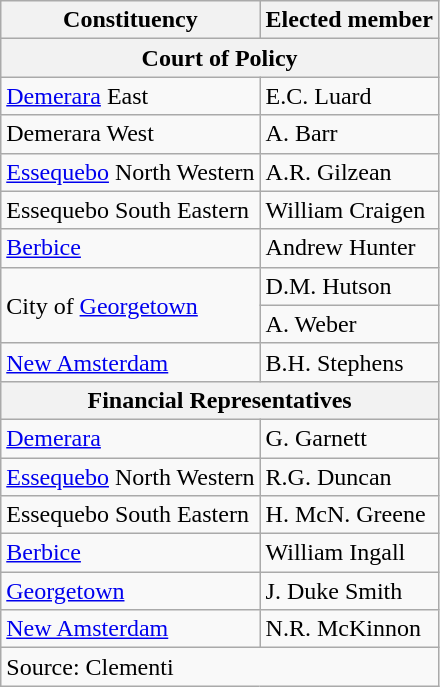<table class=wikitable>
<tr>
<th>Constituency</th>
<th>Elected member</th>
</tr>
<tr>
<th colspan=2>Court of Policy</th>
</tr>
<tr>
<td><a href='#'>Demerara</a> East</td>
<td>E.C. Luard</td>
</tr>
<tr>
<td>Demerara West</td>
<td>A. Barr</td>
</tr>
<tr>
<td><a href='#'>Essequebo</a> North Western</td>
<td>A.R. Gilzean</td>
</tr>
<tr>
<td>Essequebo South Eastern</td>
<td>William Craigen</td>
</tr>
<tr>
<td><a href='#'>Berbice</a></td>
<td>Andrew Hunter</td>
</tr>
<tr>
<td rowspan=2>City of <a href='#'>Georgetown</a></td>
<td>D.M. Hutson</td>
</tr>
<tr>
<td>A. Weber</td>
</tr>
<tr>
<td><a href='#'>New Amsterdam</a></td>
<td>B.H. Stephens</td>
</tr>
<tr>
<th colspan=2>Financial Representatives</th>
</tr>
<tr>
<td><a href='#'>Demerara</a></td>
<td>G. Garnett</td>
</tr>
<tr>
<td><a href='#'>Essequebo</a> North Western</td>
<td>R.G. Duncan</td>
</tr>
<tr>
<td>Essequebo South Eastern</td>
<td>H. McN. Greene</td>
</tr>
<tr>
<td><a href='#'>Berbice</a></td>
<td>William Ingall</td>
</tr>
<tr>
<td><a href='#'>Georgetown</a></td>
<td>J. Duke Smith</td>
</tr>
<tr>
<td><a href='#'>New Amsterdam</a></td>
<td>N.R. McKinnon</td>
</tr>
<tr>
<td align=left colspan=4>Source: Clementi</td>
</tr>
</table>
